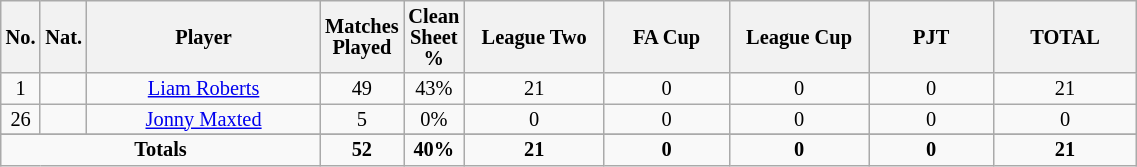<table class="wikitable sortable alternance"  style="font-size:85%; text-align:center; line-height:14px; width:60%;">
<tr>
<th width=10>No.</th>
<th width=10>Nat.</th>
<th scope="col" style="width:300px;">Player</th>
<th>Matches Played</th>
<th>Clean Sheet %</th>
<th width=150>League Two</th>
<th width=150>FA Cup</th>
<th width=150>League Cup</th>
<th width=150>PJT</th>
<th width=150>TOTAL</th>
</tr>
<tr>
<td>1</td>
<td></td>
<td><a href='#'>Liam Roberts</a></td>
<td>49</td>
<td>43%</td>
<td>21</td>
<td>0</td>
<td>0</td>
<td>0</td>
<td>21</td>
</tr>
<tr>
<td>26</td>
<td></td>
<td><a href='#'>Jonny Maxted</a></td>
<td>5</td>
<td>0%</td>
<td>0</td>
<td>0</td>
<td>0</td>
<td>0</td>
<td>0</td>
</tr>
<tr>
</tr>
<tr class="sortbottom">
<td colspan="3"><strong>Totals</strong></td>
<td><strong>52</strong></td>
<td><strong>40%</strong></td>
<td><strong>21</strong></td>
<td><strong>0</strong></td>
<td><strong>0</strong></td>
<td><strong>0</strong></td>
<td><strong>21</strong></td>
</tr>
</table>
